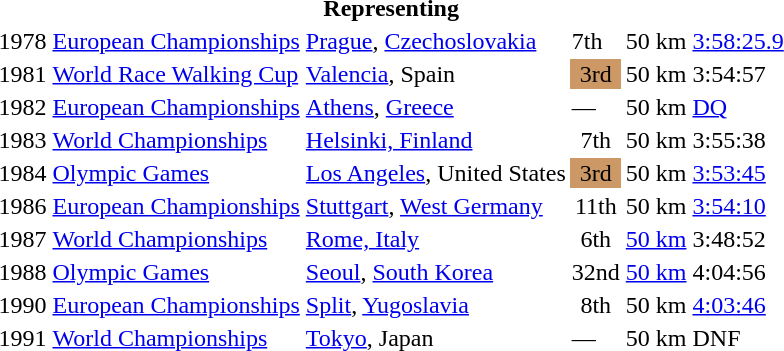<table>
<tr>
<th colspan="6">Representing </th>
</tr>
<tr>
<td>1978</td>
<td><a href='#'>European Championships</a></td>
<td><a href='#'>Prague</a>, <a href='#'>Czechoslovakia</a></td>
<td>7th</td>
<td>50 km</td>
<td><a href='#'>3:58:25.9</a></td>
</tr>
<tr>
<td>1981</td>
<td><a href='#'>World Race Walking Cup</a></td>
<td><a href='#'>Valencia</a>, Spain</td>
<td bgcolor="cc9966" align="center">3rd</td>
<td>50 km</td>
<td>3:54:57</td>
</tr>
<tr>
<td>1982</td>
<td><a href='#'>European Championships</a></td>
<td><a href='#'>Athens</a>, <a href='#'>Greece</a></td>
<td>—</td>
<td>50 km</td>
<td><a href='#'>DQ</a></td>
</tr>
<tr>
<td>1983</td>
<td><a href='#'>World Championships</a></td>
<td><a href='#'>Helsinki, Finland</a></td>
<td align="center">7th</td>
<td>50 km</td>
<td>3:55:38</td>
</tr>
<tr>
<td>1984</td>
<td><a href='#'>Olympic Games</a></td>
<td><a href='#'>Los Angeles</a>, United States</td>
<td bgcolor="cc9966" align="center">3rd</td>
<td>50 km</td>
<td><a href='#'>3:53:45</a></td>
</tr>
<tr>
<td>1986</td>
<td><a href='#'>European Championships</a></td>
<td><a href='#'>Stuttgart</a>, <a href='#'>West Germany</a></td>
<td align="center">11th</td>
<td>50 km</td>
<td><a href='#'>3:54:10</a></td>
</tr>
<tr>
<td>1987</td>
<td><a href='#'>World Championships</a></td>
<td><a href='#'>Rome, Italy</a></td>
<td align="center">6th</td>
<td><a href='#'>50 km</a></td>
<td>3:48:52</td>
</tr>
<tr>
<td>1988</td>
<td><a href='#'>Olympic Games</a></td>
<td><a href='#'>Seoul</a>, <a href='#'>South Korea</a></td>
<td align="center">32nd</td>
<td><a href='#'>50 km</a></td>
<td>4:04:56</td>
</tr>
<tr>
<td>1990</td>
<td><a href='#'>European Championships</a></td>
<td><a href='#'>Split</a>, <a href='#'>Yugoslavia</a></td>
<td align="center">8th</td>
<td>50 km</td>
<td><a href='#'>4:03:46</a></td>
</tr>
<tr>
<td>1991</td>
<td><a href='#'>World Championships</a></td>
<td><a href='#'>Tokyo</a>, Japan</td>
<td>—</td>
<td>50 km</td>
<td>DNF</td>
</tr>
</table>
